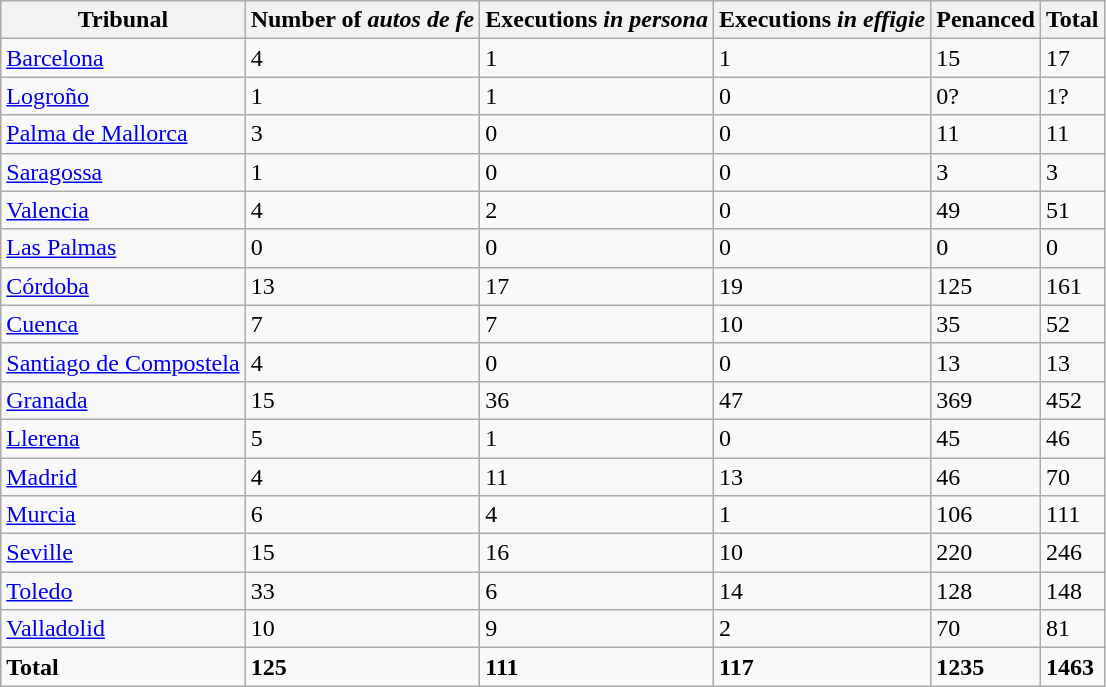<table class="wikitable">
<tr>
<th>Tribunal</th>
<th>Number of <em>autos de fe</em></th>
<th>Executions <em>in persona</em></th>
<th>Executions <em>in effigie</em></th>
<th>Penanced</th>
<th>Total</th>
</tr>
<tr valign="top">
<td><a href='#'>Barcelona</a></td>
<td>4</td>
<td>1</td>
<td>1</td>
<td>15</td>
<td>17</td>
</tr>
<tr valign="top">
<td><a href='#'>Logroño</a></td>
<td>1</td>
<td>1</td>
<td>0</td>
<td>0?</td>
<td>1?</td>
</tr>
<tr valign="top">
<td><a href='#'>Palma de Mallorca</a></td>
<td>3</td>
<td>0</td>
<td>0</td>
<td>11</td>
<td>11</td>
</tr>
<tr valign="top">
<td><a href='#'>Saragossa</a></td>
<td>1</td>
<td>0</td>
<td>0</td>
<td>3</td>
<td>3</td>
</tr>
<tr valign="top">
<td><a href='#'>Valencia</a></td>
<td>4</td>
<td>2</td>
<td>0</td>
<td>49</td>
<td>51</td>
</tr>
<tr valign="top">
<td><a href='#'>Las Palmas</a></td>
<td>0</td>
<td>0</td>
<td>0</td>
<td>0</td>
<td>0</td>
</tr>
<tr valign="top">
<td><a href='#'>Córdoba</a></td>
<td>13</td>
<td>17</td>
<td>19</td>
<td>125</td>
<td>161</td>
</tr>
<tr valign="top">
<td><a href='#'>Cuenca</a></td>
<td>7</td>
<td>7</td>
<td>10</td>
<td>35</td>
<td>52</td>
</tr>
<tr valign="top">
<td><a href='#'>Santiago de Compostela</a></td>
<td>4</td>
<td>0</td>
<td>0</td>
<td>13</td>
<td>13</td>
</tr>
<tr valign="top">
<td><a href='#'>Granada</a></td>
<td>15</td>
<td>36</td>
<td>47</td>
<td>369</td>
<td>452</td>
</tr>
<tr valign="top">
<td><a href='#'>Llerena</a></td>
<td>5</td>
<td>1</td>
<td>0</td>
<td>45</td>
<td>46</td>
</tr>
<tr valign="top">
<td><a href='#'>Madrid</a></td>
<td>4</td>
<td>11</td>
<td>13</td>
<td>46</td>
<td>70</td>
</tr>
<tr valign="top">
<td><a href='#'>Murcia</a></td>
<td>6</td>
<td>4</td>
<td>1</td>
<td>106</td>
<td>111</td>
</tr>
<tr valign="top">
<td><a href='#'>Seville</a></td>
<td>15</td>
<td>16</td>
<td>10</td>
<td>220</td>
<td>246</td>
</tr>
<tr valign="top">
<td><a href='#'>Toledo</a></td>
<td>33</td>
<td>6</td>
<td>14</td>
<td>128</td>
<td>148</td>
</tr>
<tr valign="top">
<td><a href='#'>Valladolid</a></td>
<td>10</td>
<td>9</td>
<td>2</td>
<td>70</td>
<td>81</td>
</tr>
<tr valign="top">
<td><strong>Total</strong></td>
<td><strong>125</strong></td>
<td><strong>111</strong></td>
<td><strong>117</strong></td>
<td><strong>1235</strong></td>
<td><strong>1463</strong></td>
</tr>
</table>
